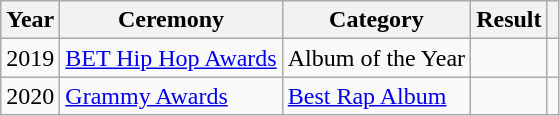<table class="sortable wikitable">
<tr>
<th>Year</th>
<th>Ceremony</th>
<th>Category</th>
<th>Result</th>
<th class="unsortable"></th>
</tr>
<tr>
<td>2019</td>
<td><a href='#'>BET Hip Hop Awards</a></td>
<td>Album of the Year</td>
<td></td>
<td></td>
</tr>
<tr>
<td>2020</td>
<td><a href='#'>Grammy Awards</a></td>
<td><a href='#'>Best Rap Album</a></td>
<td></td>
<td></td>
</tr>
</table>
